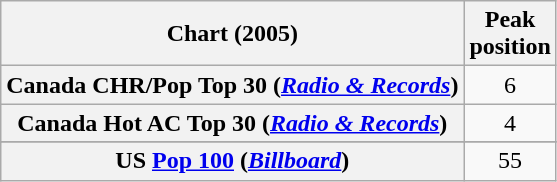<table class="wikitable sortable plainrowheaders" style="text-align:center">
<tr>
<th>Chart (2005)</th>
<th>Peak<br>position</th>
</tr>
<tr>
<th scope="row">Canada CHR/Pop Top 30 (<em><a href='#'>Radio & Records</a></em>)</th>
<td>6</td>
</tr>
<tr>
<th scope="row">Canada Hot AC Top 30 (<em><a href='#'>Radio & Records</a></em>)</th>
<td>4</td>
</tr>
<tr>
</tr>
<tr>
</tr>
<tr>
</tr>
<tr>
</tr>
<tr>
<th scope="row">US <a href='#'>Pop 100</a> (<em><a href='#'>Billboard</a></em>)</th>
<td>55</td>
</tr>
</table>
